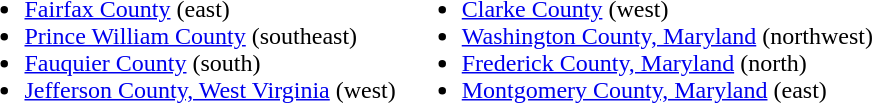<table>
<tr style="vertical-align:top;">
<td><br><ul><li><a href='#'>Fairfax County</a> (east)</li><li><a href='#'>Prince William County</a> (southeast)</li><li><a href='#'>Fauquier County</a> (south)</li><li><a href='#'>Jefferson County, West Virginia</a> (west)</li></ul></td>
<td><br><ul><li><a href='#'>Clarke County</a> (west)</li><li><a href='#'>Washington County, Maryland</a> (northwest)</li><li><a href='#'>Frederick County, Maryland</a> (north)</li><li><a href='#'>Montgomery County, Maryland</a> (east)</li></ul></td>
</tr>
</table>
